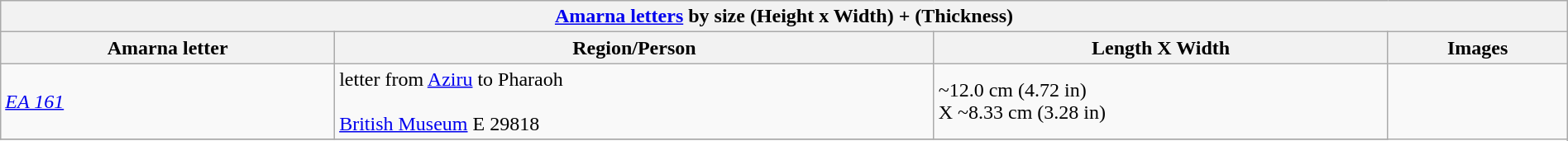<table class="wikitable" align="center" width="100%">
<tr>
<th colspan="5" align="center"><strong><a href='#'>Amarna letters</a> by size (Height x Width) + (Thickness)</strong></th>
</tr>
<tr>
<th>Amarna letter</th>
<th>Region/Person</th>
<th>Length X Width</th>
<th>Images</th>
</tr>
<tr>
<td><em><a href='#'>EA 161</a></em></td>
<td>letter from <a href='#'>Aziru</a> to Pharaoh<br><br> <a href='#'>British Museum</a> E 29818</td>
<td>~12.0 cm (4.72 in) <br>X ~8.33 cm (3.28 in)</td>
<td rowspan="99"></td>
</tr>
<tr>
</tr>
</table>
